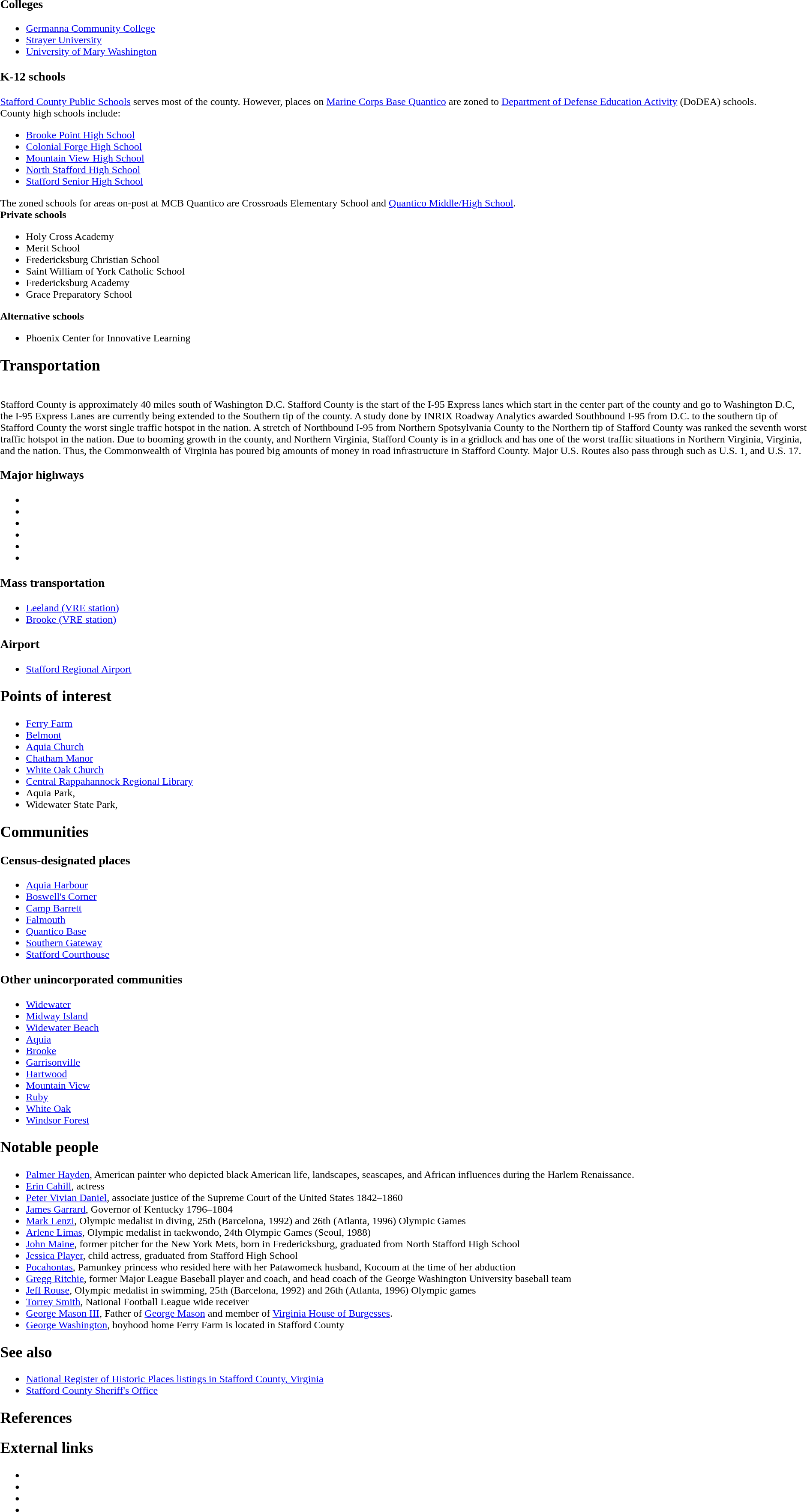<table>
<tr style="vertical-align:top;">
<td><br><h3>Colleges</h3><ul><li><a href='#'>Germanna Community College</a></li><li><a href='#'>Strayer University</a></li><li><a href='#'>University of Mary Washington</a></li></ul><h3>K-12 schools</h3><a href='#'>Stafford County Public Schools</a> serves most of the county. However, places on <a href='#'>Marine Corps Base Quantico</a> are zoned to <a href='#'>Department of Defense Education Activity</a> (DoDEA) schools.<br>County high schools include:<ul><li><a href='#'>Brooke Point High School</a></li><li><a href='#'>Colonial Forge High School</a></li><li><a href='#'>Mountain View High School</a></li><li><a href='#'>North Stafford High School</a></li><li><a href='#'>Stafford Senior High School</a></li></ul>The zoned schools for areas on-post at MCB Quantico are Crossroads Elementary School and <a href='#'>Quantico Middle/High School</a>.<br><strong>Private schools</strong><ul><li>Holy Cross Academy</li><li>Merit School</li><li>Fredericksburg Christian School</li><li>Saint William of York Catholic School</li><li>Fredericksburg Academy</li><li>Grace Preparatory School</li></ul><strong>Alternative schools</strong><ul><li>Phoenix Center for Innovative Learning</li></ul><h2>Transportation</h2>
<br>Stafford County is approximately 40 miles south of Washington D.C. Stafford County is the start of the I-95 Express lanes which start in the center part of the county and go to Washington D.C, the I-95 Express Lanes are currently being extended to the Southern tip of the county. A study done by INRIX Roadway Analytics awarded Southbound I-95 from D.C. to the southern tip of Stafford County the worst single traffic hotspot in the nation. A stretch of Northbound I-95 from Northern Spotsylvania County to the Northern tip of Stafford County was ranked the seventh worst traffic hotspot in the nation. Due to booming growth in the county, and Northern Virginia, Stafford County is in a gridlock and has one of the worst traffic situations in Northern Virginia, Virginia, and the nation. Thus, the Commonwealth of Virginia has poured big amounts of money in road infrastructure in Stafford County. Major U.S. Routes also pass through such as U.S. 1, and U.S. 17.<h3>Major highways</h3><ul><li></li><li></li><li></li><li></li><li></li><li></li></ul><h3>Mass transportation</h3><ul><li><a href='#'>Leeland (VRE station)</a></li><li><a href='#'>Brooke (VRE station)</a></li></ul><h3>Airport</h3><ul><li><a href='#'>Stafford Regional Airport</a></li></ul><h2>Points of interest</h2><ul><li><a href='#'>Ferry Farm</a></li><li><a href='#'>Belmont</a></li><li><a href='#'>Aquia Church</a></li><li><a href='#'>Chatham Manor</a></li><li><a href='#'>White Oak Church</a></li><li><a href='#'>Central Rappahannock Regional Library</a></li><li>Aquia Park, </li><li>Widewater State Park,</li></ul><h2>Communities</h2><h3>Census-designated places</h3><ul><li><a href='#'>Aquia Harbour</a></li><li><a href='#'>Boswell's Corner</a></li><li><a href='#'>Camp Barrett</a></li><li><a href='#'>Falmouth</a></li><li><a href='#'>Quantico Base</a></li><li><a href='#'>Southern Gateway</a></li><li><a href='#'>Stafford Courthouse</a></li></ul><h3>Other unincorporated communities</h3><ul><li><a href='#'>Widewater</a></li><li><a href='#'>Midway Island</a></li><li><a href='#'>Widewater Beach</a></li><li><a href='#'>Aquia</a></li><li><a href='#'>Brooke</a></li><li><a href='#'>Garrisonville</a></li><li><a href='#'>Hartwood</a></li><li><a href='#'>Mountain View</a></li><li><a href='#'>Ruby</a></li><li><a href='#'>White Oak</a></li><li><a href='#'>Windsor Forest</a></li></ul><h2>Notable people</h2><ul><li><a href='#'>Palmer Hayden</a>, American painter who depicted black American life, landscapes, seascapes, and African influences during the Harlem Renaissance.</li><li><a href='#'>Erin Cahill</a>, actress</li><li><a href='#'>Peter Vivian Daniel</a>, associate justice of the Supreme Court of the United States 1842–1860</li><li><a href='#'>James Garrard</a>, Governor of Kentucky 1796–1804</li><li><a href='#'>Mark Lenzi</a>, Olympic medalist in diving, 25th (Barcelona, 1992) and 26th (Atlanta, 1996) Olympic Games</li><li><a href='#'>Arlene Limas</a>, Olympic medalist in taekwondo, 24th Olympic Games (Seoul, 1988)</li><li><a href='#'>John Maine</a>, former pitcher for the New York Mets, born in Fredericksburg, graduated from North Stafford High School</li><li><a href='#'>Jessica Player</a>, child actress, graduated from Stafford High School</li><li><a href='#'>Pocahontas</a>, Pamunkey princess who resided here with her Patawomeck husband, Kocoum at the time of her abduction</li><li><a href='#'>Gregg Ritchie</a>, former Major League Baseball player and coach, and head coach of the George Washington University baseball team</li><li><a href='#'>Jeff Rouse</a>, Olympic medalist in swimming, 25th (Barcelona, 1992) and 26th (Atlanta, 1996) Olympic games</li><li><a href='#'>Torrey Smith</a>, National Football League wide receiver</li><li><a href='#'>George Mason III</a>, Father of <a href='#'>George Mason</a> and member of <a href='#'>Virginia House of Burgesses</a>.</li><li><a href='#'>George Washington</a>, boyhood home Ferry Farm is located in Stafford County</li></ul><h2>See also</h2><ul><li><a href='#'>National Register of Historic Places listings in Stafford County, Virginia</a></li><li><a href='#'>Stafford County Sheriff's Office</a></li></ul><h2>References</h2><h2>External links</h2>
<ul><li></li><li></li><li></li><li></li></ul><br>

<br><br></td>
</tr>
</table>
